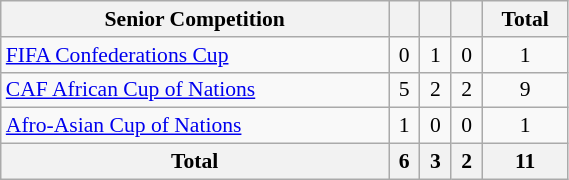<table class="wikitable" style="width:30%; font-size:90%; text-align:center">
<tr>
<th>Senior Competition</th>
<th></th>
<th></th>
<th></th>
<th>Total</th>
</tr>
<tr>
<td align=left><a href='#'>FIFA Confederations Cup</a></td>
<td>0</td>
<td>1</td>
<td>0</td>
<td>1</td>
</tr>
<tr>
<td align=left><a href='#'>CAF African Cup of Nations</a></td>
<td>5</td>
<td>2</td>
<td>2</td>
<td>9</td>
</tr>
<tr>
<td align=left><a href='#'>Afro-Asian Cup of Nations</a></td>
<td>1</td>
<td>0</td>
<td>0</td>
<td>1</td>
</tr>
<tr>
<th>Total</th>
<th>6</th>
<th>3</th>
<th>2</th>
<th>11</th>
</tr>
</table>
